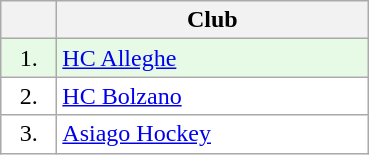<table class="wikitable">
<tr>
<th width="30"></th>
<th width="200">Club</th>
</tr>
<tr bgcolor="#e6fae6" align="center">
<td>1.</td>
<td align="left"><a href='#'>HC Alleghe</a></td>
</tr>
<tr bgcolor="#FFFFFF" align="center">
<td>2.</td>
<td align="left"><a href='#'>HC Bolzano</a></td>
</tr>
<tr bgcolor="#FFFFFF" align="center">
<td>3.</td>
<td align="left"><a href='#'>Asiago Hockey</a></td>
</tr>
</table>
